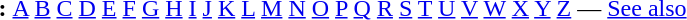<table id="toc" border="0">
<tr>
<th>:</th>
<td><a href='#'>A</a> <a href='#'>B</a> <a href='#'>C</a> <a href='#'>D</a> <a href='#'>E</a> <a href='#'>F</a> <a href='#'>G</a> <a href='#'>H</a> <a href='#'>I</a> <a href='#'>J</a> <a href='#'>K</a> <a href='#'>L</a> <a href='#'>M</a> <a href='#'>N</a> <a href='#'>O</a> <a href='#'>P</a> <a href='#'>Q</a> <a href='#'>R</a> <a href='#'>S</a> <a href='#'>T</a> <a href='#'>U</a> <a href='#'>V</a> <a href='#'>W</a> <a href='#'>X</a> <a href='#'>Y</a>  <a href='#'>Z</a> — <a href='#'>See also</a></td>
</tr>
</table>
